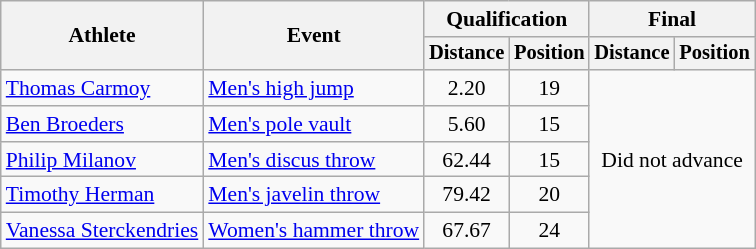<table class=wikitable style="font-size:90%">
<tr>
<th rowspan="2">Athlete</th>
<th rowspan="2">Event</th>
<th colspan="2">Qualification</th>
<th colspan="2">Final</th>
</tr>
<tr style="font-size:95%">
<th>Distance</th>
<th>Position</th>
<th>Distance</th>
<th>Position</th>
</tr>
<tr align=center>
<td align=left><a href='#'>Thomas Carmoy</a></td>
<td align=left><a href='#'>Men's high jump</a></td>
<td>2.20</td>
<td>19</td>
<td rowspan=5 colspan=2>Did not advance</td>
</tr>
<tr align=center>
<td align=left><a href='#'>Ben Broeders</a></td>
<td align=left><a href='#'>Men's pole vault</a></td>
<td>5.60</td>
<td>15</td>
</tr>
<tr align=center>
<td align=left><a href='#'>Philip Milanov</a></td>
<td align=left><a href='#'>Men's discus throw</a></td>
<td>62.44</td>
<td>15</td>
</tr>
<tr align=center>
<td align=left><a href='#'>Timothy Herman</a></td>
<td align=left><a href='#'>Men's javelin throw</a></td>
<td>79.42</td>
<td>20</td>
</tr>
<tr align=center>
<td align=left><a href='#'>Vanessa Sterckendries</a></td>
<td align=left><a href='#'>Women's hammer throw</a></td>
<td>67.67</td>
<td>24</td>
</tr>
</table>
